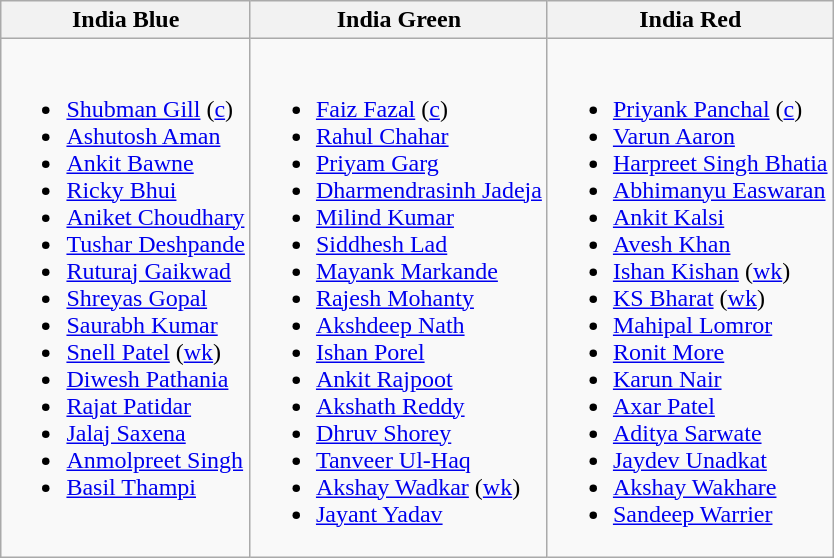<table class="wikitable" style="text-align:left; margin:auto">
<tr>
<th>India Blue</th>
<th>India Green</th>
<th>India Red</th>
</tr>
<tr style="vertical-align:top">
<td><br><ul><li><a href='#'>Shubman Gill</a> (<a href='#'>c</a>)</li><li><a href='#'>Ashutosh Aman</a></li><li><a href='#'>Ankit Bawne</a></li><li><a href='#'>Ricky Bhui</a></li><li><a href='#'>Aniket Choudhary</a></li><li><a href='#'>Tushar Deshpande</a></li><li><a href='#'>Ruturaj Gaikwad</a></li><li><a href='#'>Shreyas Gopal</a></li><li><a href='#'>Saurabh Kumar</a></li><li><a href='#'>Snell Patel</a> (<a href='#'>wk</a>)</li><li><a href='#'>Diwesh Pathania</a></li><li><a href='#'>Rajat Patidar</a></li><li><a href='#'>Jalaj Saxena</a></li><li><a href='#'>Anmolpreet Singh</a></li><li><a href='#'>Basil Thampi</a></li></ul></td>
<td><br><ul><li><a href='#'>Faiz Fazal</a> (<a href='#'>c</a>)</li><li><a href='#'>Rahul Chahar</a></li><li><a href='#'>Priyam Garg</a></li><li><a href='#'>Dharmendrasinh Jadeja</a></li><li><a href='#'>Milind Kumar</a></li><li><a href='#'>Siddhesh Lad</a></li><li><a href='#'>Mayank Markande</a></li><li><a href='#'>Rajesh Mohanty</a></li><li><a href='#'>Akshdeep Nath</a></li><li><a href='#'>Ishan Porel</a></li><li><a href='#'>Ankit Rajpoot</a></li><li><a href='#'>Akshath Reddy</a></li><li><a href='#'>Dhruv Shorey</a></li><li><a href='#'>Tanveer Ul-Haq</a></li><li><a href='#'>Akshay Wadkar</a> (<a href='#'>wk</a>)</li><li><a href='#'>Jayant Yadav</a></li></ul></td>
<td><br><ul><li><a href='#'>Priyank Panchal</a> (<a href='#'>c</a>)</li><li><a href='#'>Varun Aaron</a></li><li><a href='#'>Harpreet Singh Bhatia</a></li><li><a href='#'>Abhimanyu Easwaran</a></li><li><a href='#'>Ankit Kalsi</a></li><li><a href='#'>Avesh Khan</a></li><li><a href='#'>Ishan Kishan</a> (<a href='#'>wk</a>)</li><li><a href='#'>KS Bharat</a> (<a href='#'>wk</a>)</li><li><a href='#'>Mahipal Lomror</a></li><li><a href='#'>Ronit More</a></li><li><a href='#'>Karun Nair</a></li><li><a href='#'>Axar Patel</a></li><li><a href='#'>Aditya Sarwate</a></li><li><a href='#'>Jaydev Unadkat</a></li><li><a href='#'>Akshay Wakhare</a></li><li><a href='#'>Sandeep Warrier</a></li></ul></td>
</tr>
</table>
